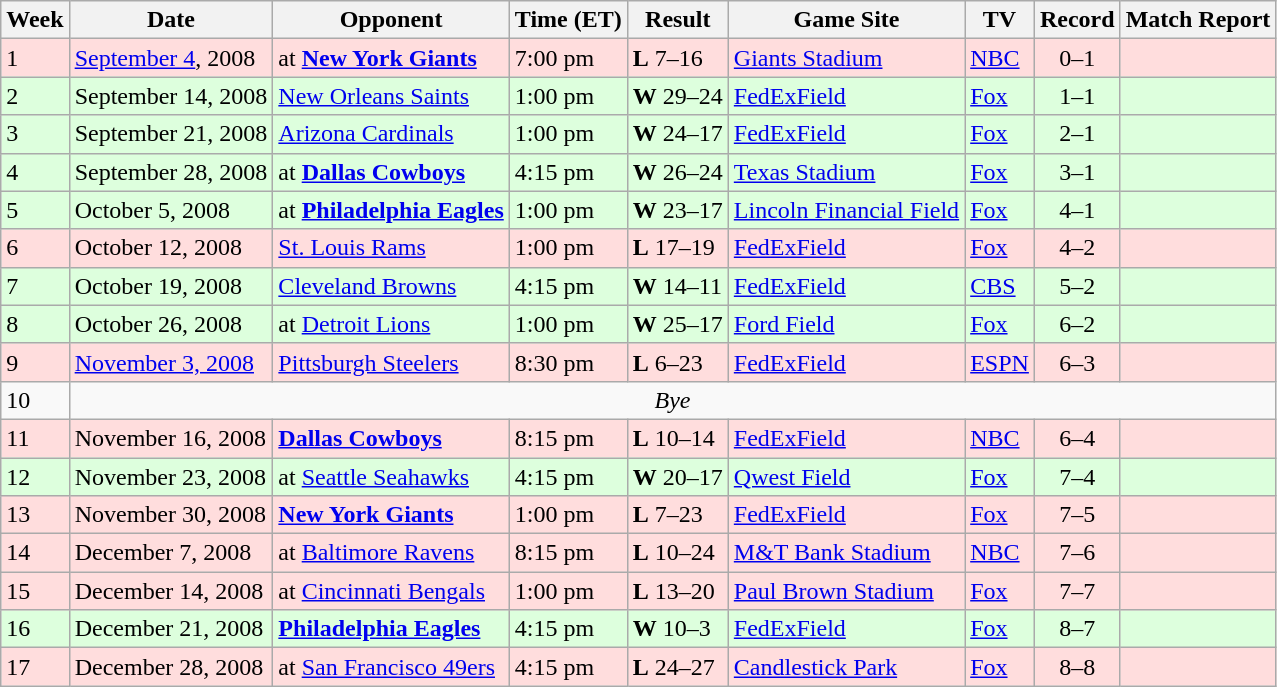<table class="wikitable">
<tr>
<th>Week</th>
<th>Date</th>
<th>Opponent</th>
<th>Time (ET)</th>
<th>Result</th>
<th>Game Site</th>
<th>TV</th>
<th>Record</th>
<th>Match Report</th>
</tr>
<tr style="background: #ffdddd;">
<td>1</td>
<td><a href='#'>September 4</a>, 2008</td>
<td>at <strong><a href='#'>New York Giants</a></strong></td>
<td>7:00 pm</td>
<td><strong>L</strong> 7–16</td>
<td><a href='#'>Giants Stadium</a></td>
<td><a href='#'>NBC</a></td>
<td align=center colspan="1">0–1</td>
<td align=center colspan="1"></td>
</tr>
<tr style="background: #ddffdd;">
<td>2</td>
<td>September 14, 2008</td>
<td><a href='#'>New Orleans Saints</a></td>
<td>1:00 pm</td>
<td><strong>W</strong> 29–24</td>
<td><a href='#'>FedExField</a></td>
<td><a href='#'>Fox</a></td>
<td align=center colspan="1">1–1</td>
<td align=center colspan="1"></td>
</tr>
<tr style="background: #ddffdd;">
<td>3</td>
<td>September 21, 2008</td>
<td><a href='#'>Arizona Cardinals</a></td>
<td>1:00 pm</td>
<td><strong>W</strong> 24–17</td>
<td><a href='#'>FedExField</a></td>
<td><a href='#'>Fox</a></td>
<td align=center colspan="1">2–1</td>
<td align=center colspan="1"></td>
</tr>
<tr style="background: #ddffdd;">
<td>4</td>
<td>September 28, 2008</td>
<td>at <strong><a href='#'>Dallas Cowboys</a></strong></td>
<td>4:15 pm</td>
<td><strong>W</strong> 26–24</td>
<td><a href='#'>Texas Stadium</a></td>
<td><a href='#'>Fox</a></td>
<td align=center colspan="1">3–1</td>
<td align=center colspan="1"></td>
</tr>
<tr style="background: #ddffdd;">
<td>5</td>
<td>October 5, 2008</td>
<td>at <strong><a href='#'>Philadelphia Eagles</a></strong></td>
<td>1:00 pm</td>
<td><strong>W</strong> 23–17</td>
<td><a href='#'>Lincoln Financial Field</a></td>
<td><a href='#'>Fox</a></td>
<td align=center colspan="1">4–1</td>
<td align=center colspan="1"></td>
</tr>
<tr style="background: #ffdddd;">
<td>6</td>
<td>October 12, 2008</td>
<td><a href='#'>St. Louis Rams</a></td>
<td>1:00 pm</td>
<td><strong>L</strong> 17–19</td>
<td><a href='#'>FedExField</a></td>
<td><a href='#'>Fox</a></td>
<td align=center colspan="1">4–2</td>
<td align=center colspan="1"></td>
</tr>
<tr style="background: #ddffdd;">
<td>7</td>
<td>October 19, 2008</td>
<td><a href='#'>Cleveland Browns</a></td>
<td>4:15 pm</td>
<td><strong>W</strong> 14–11</td>
<td><a href='#'>FedExField</a></td>
<td><a href='#'>CBS</a></td>
<td align=center colspan="1">5–2</td>
<td align=center colspan="1"></td>
</tr>
<tr style="background: #ddffdd;">
<td>8</td>
<td>October 26, 2008</td>
<td>at <a href='#'>Detroit Lions</a></td>
<td>1:00 pm</td>
<td><strong>W</strong> 25–17</td>
<td><a href='#'>Ford Field</a></td>
<td><a href='#'>Fox</a></td>
<td align=center colspan="1">6–2</td>
<td align=center colspan="1"></td>
</tr>
<tr style="background: #ffdddd;">
<td>9</td>
<td><a href='#'>November 3, 2008</a></td>
<td><a href='#'>Pittsburgh Steelers</a></td>
<td>8:30 pm</td>
<td><strong>L</strong> 6–23</td>
<td><a href='#'>FedExField</a></td>
<td><a href='#'>ESPN</a></td>
<td align=center colspan="1">6–3</td>
<td align=center colspan="1"></td>
</tr>
<tr>
<td>10</td>
<td align="center" colspan="8"><em>Bye</em></td>
</tr>
<tr style="background: #ffdddd;">
<td>11</td>
<td>November 16, 2008</td>
<td><strong><a href='#'>Dallas Cowboys</a></strong></td>
<td>8:15 pm</td>
<td><strong>L</strong> 10–14</td>
<td><a href='#'>FedExField</a></td>
<td><a href='#'>NBC</a></td>
<td align=center colspan="1">6–4</td>
<td align=center colspan="1"></td>
</tr>
<tr style="background: #ddffdd;">
<td>12</td>
<td>November 23, 2008</td>
<td>at <a href='#'>Seattle Seahawks</a></td>
<td>4:15 pm</td>
<td><strong>W</strong> 20–17</td>
<td><a href='#'>Qwest Field</a></td>
<td><a href='#'>Fox</a></td>
<td align=center colspan="1">7–4</td>
<td align=center colspan="1"></td>
</tr>
<tr style="background: #ffdddd;">
<td>13</td>
<td>November 30, 2008</td>
<td><strong><a href='#'>New York Giants</a></strong></td>
<td>1:00 pm</td>
<td><strong>L</strong> 7–23</td>
<td><a href='#'>FedExField</a></td>
<td><a href='#'>Fox</a></td>
<td align=center colspan="1">7–5</td>
<td align=center colspan="1"></td>
</tr>
<tr style="background: #ffdddd;">
<td>14</td>
<td>December 7, 2008</td>
<td>at <a href='#'>Baltimore Ravens</a></td>
<td>8:15 pm</td>
<td><strong>L</strong> 10–24</td>
<td><a href='#'>M&T Bank Stadium</a></td>
<td><a href='#'>NBC</a></td>
<td align=center colspan="1">7–6</td>
<td align=center colspan="1"></td>
</tr>
<tr style="background: #ffdddd;">
<td>15</td>
<td>December 14, 2008</td>
<td>at <a href='#'>Cincinnati Bengals</a></td>
<td>1:00 pm</td>
<td><strong>L</strong> 13–20</td>
<td><a href='#'>Paul Brown Stadium</a></td>
<td><a href='#'>Fox</a></td>
<td align=center colspan="1">7–7</td>
<td align=center colspan="1"></td>
</tr>
<tr style="background: #ddffdd;">
<td>16</td>
<td>December 21, 2008</td>
<td><strong><a href='#'>Philadelphia Eagles</a></strong></td>
<td>4:15 pm</td>
<td><strong>W</strong> 10–3</td>
<td><a href='#'>FedExField</a></td>
<td><a href='#'>Fox</a></td>
<td align=center colspan="1">8–7</td>
<td align=center colspan="1"></td>
</tr>
<tr style="background: #ffdddd;">
<td>17</td>
<td>December 28, 2008</td>
<td>at <a href='#'>San Francisco 49ers</a></td>
<td>4:15 pm</td>
<td><strong>L</strong> 24–27</td>
<td><a href='#'>Candlestick Park</a></td>
<td><a href='#'>Fox</a></td>
<td align=center colspan="1">8–8</td>
<td align=center colspan="1"></td>
</tr>
</table>
